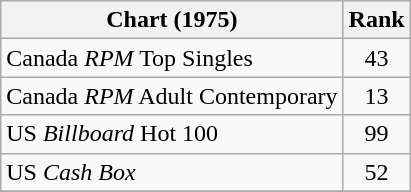<table class="wikitable sortable">
<tr>
<th>Chart (1975)</th>
<th style="text-align:center;">Rank</th>
</tr>
<tr>
<td>Canada <em>RPM</em> Top Singles</td>
<td style="text-align:center;">43</td>
</tr>
<tr>
<td>Canada <em>RPM</em> Adult Contemporary</td>
<td style="text-align:center;">13</td>
</tr>
<tr>
<td>US <em>Billboard</em> Hot 100</td>
<td style="text-align:center;">99</td>
</tr>
<tr>
<td>US <em>Cash Box</em> </td>
<td style="text-align:center;">52</td>
</tr>
<tr>
</tr>
</table>
